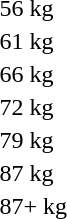<table>
<tr>
<td>56 kg</td>
<td></td>
<td></td>
<td></td>
</tr>
<tr>
<td>61 kg</td>
<td></td>
<td></td>
<td></td>
</tr>
<tr>
<td>66 kg</td>
<td></td>
<td></td>
<td></td>
</tr>
<tr>
<td>72 kg</td>
<td></td>
<td></td>
<td></td>
</tr>
<tr>
<td>79 kg</td>
<td></td>
<td></td>
<td></td>
</tr>
<tr>
<td>87 kg</td>
<td></td>
<td></td>
<td></td>
</tr>
<tr>
<td>87+ kg</td>
<td></td>
<td></td>
<td></td>
</tr>
</table>
